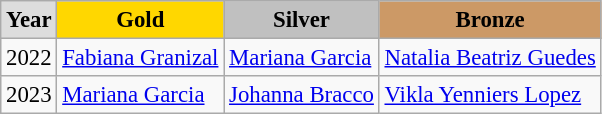<table class="wikitable sortable" style="font-size:95%">
<tr style="text-align:center; background:#e4e4e4; font-weight:bold;">
<td style="background:#ddd; ">Year</td>
<td style="background:gold; ">Gold</td>
<td style="background:silver; ">Silver</td>
<td style="background:#c96; ">Bronze</td>
</tr>
<tr>
<td>2022</td>
<td><a href='#'>Fabiana Granizal</a></td>
<td><a href='#'>Mariana Garcia</a></td>
<td><a href='#'>Natalia Beatriz Guedes</a></td>
</tr>
<tr>
<td>2023</td>
<td><a href='#'>Mariana Garcia</a></td>
<td><a href='#'>Johanna Bracco</a></td>
<td><a href='#'>Vikla Yenniers Lopez</a></td>
</tr>
</table>
